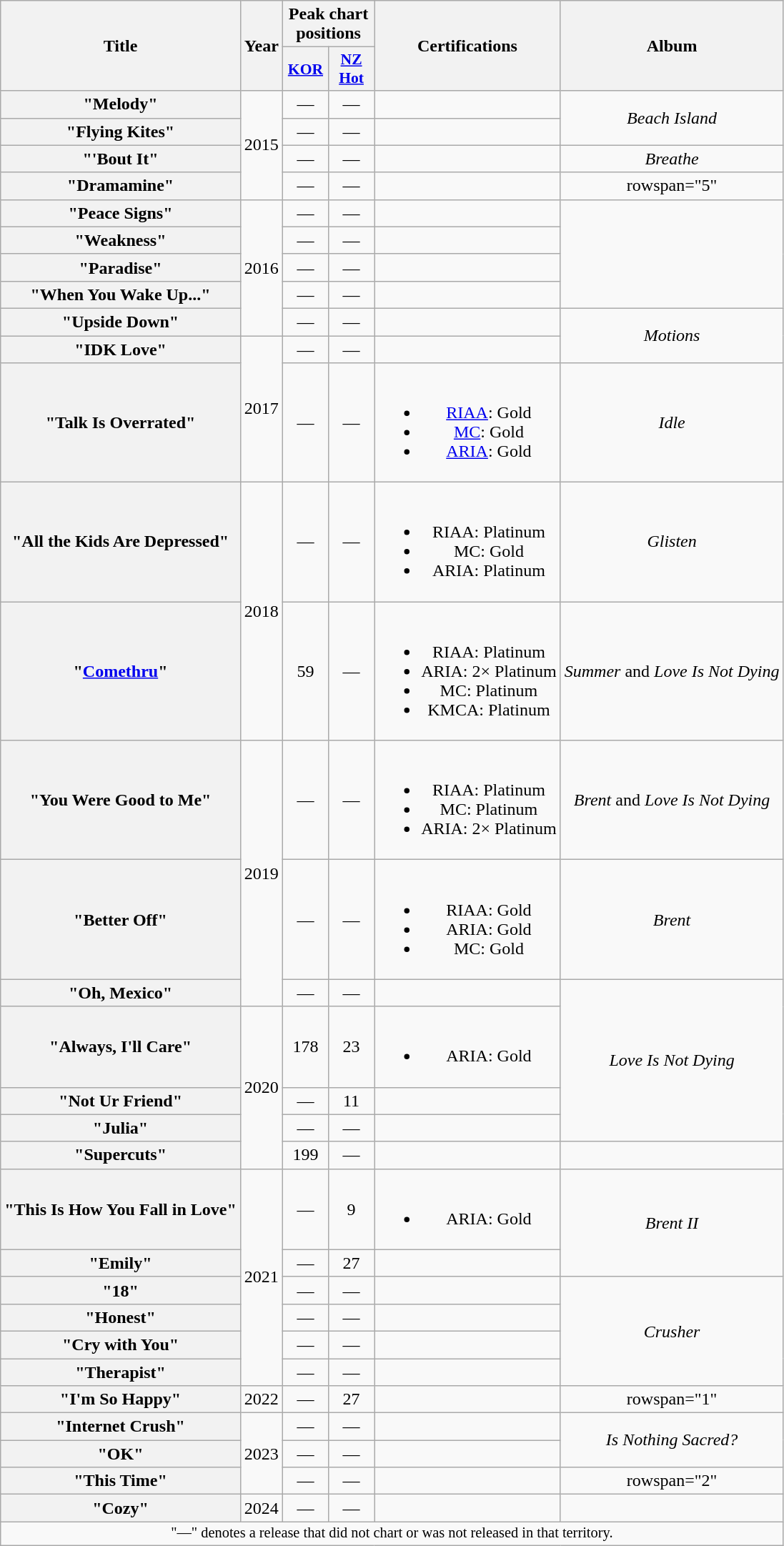<table class="wikitable plainrowheaders" style="text-align:center;">
<tr>
<th scope="col" rowspan="2">Title</th>
<th scope="col" rowspan="2">Year</th>
<th colspan="2">Peak chart positions</th>
<th rowspan="2">Certifications</th>
<th scope="col" rowspan="2">Album</th>
</tr>
<tr>
<th scope="col" style="width:2.5em;font-size:90%;"><a href='#'>KOR</a><br></th>
<th scope="col" style="width:2.5em;font-size:90%;"><a href='#'>NZ<br>Hot</a><br></th>
</tr>
<tr>
<th scope="row">"Melody"</th>
<td rowspan="4">2015</td>
<td>—</td>
<td>—</td>
<td></td>
<td rowspan="2"><em>Beach Island</em></td>
</tr>
<tr>
<th scope="row">"Flying Kites"</th>
<td>—</td>
<td>—</td>
<td></td>
</tr>
<tr>
<th scope="row">"'Bout It"<br></th>
<td>—</td>
<td>—</td>
<td></td>
<td><em>Breathe</em></td>
</tr>
<tr>
<th scope="row">"Dramamine"</th>
<td>—</td>
<td>—</td>
<td></td>
<td>rowspan="5" </td>
</tr>
<tr>
<th scope="row">"Peace Signs"</th>
<td rowspan="5">2016</td>
<td>—</td>
<td>—</td>
<td></td>
</tr>
<tr>
<th scope="row">"Weakness"</th>
<td>—</td>
<td>—</td>
<td></td>
</tr>
<tr>
<th scope="row">"Paradise"<br></th>
<td>—</td>
<td>—</td>
<td></td>
</tr>
<tr>
<th scope="row">"When You Wake Up..."</th>
<td>—</td>
<td>—</td>
<td></td>
</tr>
<tr>
<th scope="row">"Upside Down"<br></th>
<td>—</td>
<td>—</td>
<td></td>
<td rowspan="2"><em>Motions</em></td>
</tr>
<tr>
<th scope="row">"IDK Love"</th>
<td rowspan="2">2017</td>
<td>—</td>
<td>—</td>
<td></td>
</tr>
<tr>
<th scope="row">"Talk Is Overrated"<br></th>
<td>—</td>
<td>—</td>
<td><br><ul><li><a href='#'>RIAA</a>: Gold</li><li><a href='#'>MC</a>: Gold</li><li><a href='#'>ARIA</a>: Gold</li></ul></td>
<td><em>Idle</em></td>
</tr>
<tr>
<th scope="row">"All the Kids Are Depressed"</th>
<td rowspan="2">2018</td>
<td>—</td>
<td>—</td>
<td><br><ul><li>RIAA: Platinum</li><li>MC: Gold</li><li>ARIA: Platinum</li></ul></td>
<td><em>Glisten</em></td>
</tr>
<tr>
<th scope="row">"<a href='#'>Comethru</a>"<br></th>
<td>59</td>
<td>—</td>
<td><br><ul><li>RIAA: Platinum</li><li>ARIA: 2× Platinum</li><li>MC: Platinum</li><li>KMCA: Platinum</li></ul></td>
<td><em>Summer</em> and <em>Love Is Not Dying</em></td>
</tr>
<tr>
<th scope="row">"You Were Good to Me"<br></th>
<td rowspan="3">2019</td>
<td>—</td>
<td>—</td>
<td><br><ul><li>RIAA: Platinum</li><li>MC: Platinum</li><li>ARIA: 2× Platinum</li></ul></td>
<td><em>Brent</em> and <em>Love Is Not Dying</em></td>
</tr>
<tr>
<th scope="row">"Better Off"<br></th>
<td>—</td>
<td>—</td>
<td><br><ul><li>RIAA: Gold</li><li>ARIA: Gold</li><li>MC: Gold</li></ul></td>
<td><em>Brent</em></td>
</tr>
<tr>
<th scope="row">"Oh, Mexico"</th>
<td>—</td>
<td>—</td>
<td></td>
<td rowspan="4"><em>Love Is Not Dying</em></td>
</tr>
<tr>
<th scope="row">"Always, I'll Care"</th>
<td rowspan="4">2020</td>
<td>178</td>
<td>23</td>
<td><br><ul><li>ARIA: Gold</li></ul></td>
</tr>
<tr>
<th scope="row">"Not Ur Friend"</th>
<td>—</td>
<td>11</td>
<td></td>
</tr>
<tr>
<th scope="row">"Julia"</th>
<td>—</td>
<td>—</td>
<td></td>
</tr>
<tr>
<th scope="row">"Supercuts"</th>
<td>199</td>
<td>—</td>
<td></td>
<td></td>
</tr>
<tr>
<th scope="row">"This Is How You Fall in Love"<br></th>
<td rowspan="6">2021</td>
<td>—</td>
<td>9</td>
<td><br><ul><li>ARIA: Gold</li></ul></td>
<td rowspan="2"><em>Brent II</em></td>
</tr>
<tr>
<th scope="row">"Emily"<br></th>
<td>—</td>
<td>27</td>
<td></td>
</tr>
<tr>
<th scope="row">"18"</th>
<td>—</td>
<td>—</td>
<td></td>
<td rowspan="4"><em>Crusher</em></td>
</tr>
<tr>
<th scope="row">"Honest"</th>
<td>—</td>
<td>—</td>
<td></td>
</tr>
<tr>
<th scope="row">"Cry with You"</th>
<td>—</td>
<td>—</td>
<td></td>
</tr>
<tr>
<th scope="row">"Therapist"</th>
<td>—</td>
<td>—</td>
<td></td>
</tr>
<tr>
<th scope="row">"I'm So Happy"<br></th>
<td>2022</td>
<td>—</td>
<td>27</td>
<td></td>
<td>rowspan="1" </td>
</tr>
<tr>
<th scope="row">"Internet Crush"</th>
<td rowspan="3">2023</td>
<td>—</td>
<td>—</td>
<td></td>
<td rowspan="2"><em>Is Nothing Sacred?</em></td>
</tr>
<tr>
<th scope="row">"OK"</th>
<td>—</td>
<td>—</td>
<td></td>
</tr>
<tr>
<th scope="row">"This Time"</th>
<td>—</td>
<td>—</td>
<td></td>
<td>rowspan="2" </td>
</tr>
<tr>
<th scope="row">"Cozy"<br></th>
<td>2024</td>
<td>—</td>
<td>—</td>
<td></td>
</tr>
<tr>
<td colspan="6" style="font-size:85%">"—" denotes a release that did not chart or was not released in that territory.</td>
</tr>
</table>
